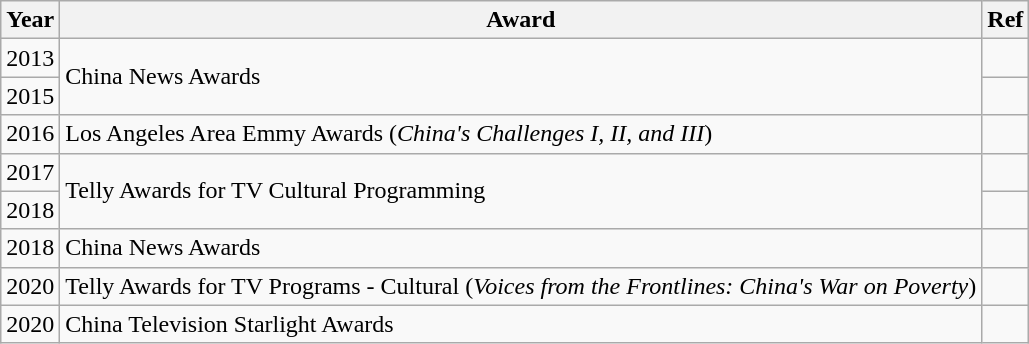<table class="wikitable mw-collapsible">
<tr>
<th>Year</th>
<th>Award</th>
<th>Ref</th>
</tr>
<tr>
<td>2013</td>
<td rowspan="2">China News Awards</td>
<td></td>
</tr>
<tr>
<td>2015</td>
<td></td>
</tr>
<tr>
<td>2016</td>
<td>Los Angeles Area Emmy Awards (<em>China's Challenges I, II, and III</em>)</td>
<td></td>
</tr>
<tr>
<td>2017</td>
<td rowspan="2">Telly Awards for TV Cultural Programming</td>
<td></td>
</tr>
<tr>
<td>2018</td>
<td></td>
</tr>
<tr>
<td>2018</td>
<td>China News Awards</td>
<td></td>
</tr>
<tr>
<td>2020</td>
<td>Telly Awards for TV Programs - Cultural (<em>Voices from the Frontlines: China's War on Poverty</em>)</td>
<td></td>
</tr>
<tr>
<td>2020</td>
<td>China Television Starlight Awards</td>
<td></td>
</tr>
</table>
